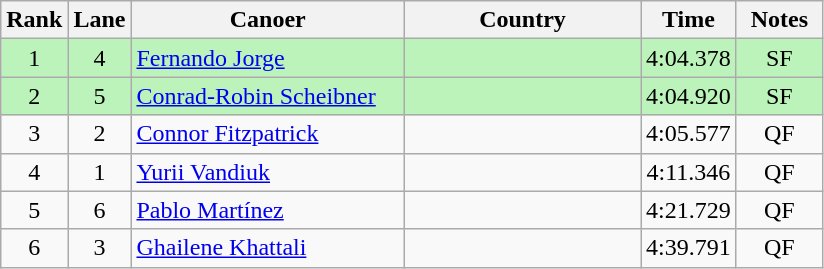<table class="wikitable sortable" style="text-align:center;">
<tr>
<th width=30>Rank</th>
<th width=30>Lane</th>
<th width=175>Canoer</th>
<th width=150>Country</th>
<th width=30>Time</th>
<th width=50>Notes</th>
</tr>
<tr bgcolor=bbf3bb>
<td>1</td>
<td>4</td>
<td align=left><a href='#'>Fernando Jorge</a></td>
<td align=left></td>
<td>4:04.378</td>
<td>SF</td>
</tr>
<tr bgcolor=bbf3bb>
<td>2</td>
<td>5</td>
<td align=left><a href='#'>Conrad-Robin Scheibner</a></td>
<td align=left></td>
<td>4:04.920</td>
<td>SF</td>
</tr>
<tr>
<td>3</td>
<td>2</td>
<td align=left><a href='#'>Connor Fitzpatrick</a></td>
<td align=left></td>
<td>4:05.577</td>
<td>QF</td>
</tr>
<tr>
<td>4</td>
<td>1</td>
<td align=left><a href='#'>Yurii Vandiuk</a></td>
<td align=left></td>
<td>4:11.346</td>
<td>QF</td>
</tr>
<tr>
<td>5</td>
<td>6</td>
<td align=left><a href='#'>Pablo Martínez</a></td>
<td align=left></td>
<td>4:21.729</td>
<td>QF</td>
</tr>
<tr>
<td>6</td>
<td>3</td>
<td align=left><a href='#'>Ghailene Khattali</a></td>
<td align=left></td>
<td>4:39.791</td>
<td>QF</td>
</tr>
</table>
